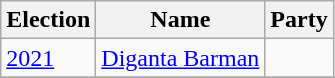<table class="wikitable sortable">
<tr>
<th>Election</th>
<th>Name</th>
<th colspan=2>Party</th>
</tr>
<tr>
<td><a href='#'>2021</a></td>
<td><a href='#'>Diganta Barman</a></td>
<td></td>
</tr>
<tr>
</tr>
</table>
